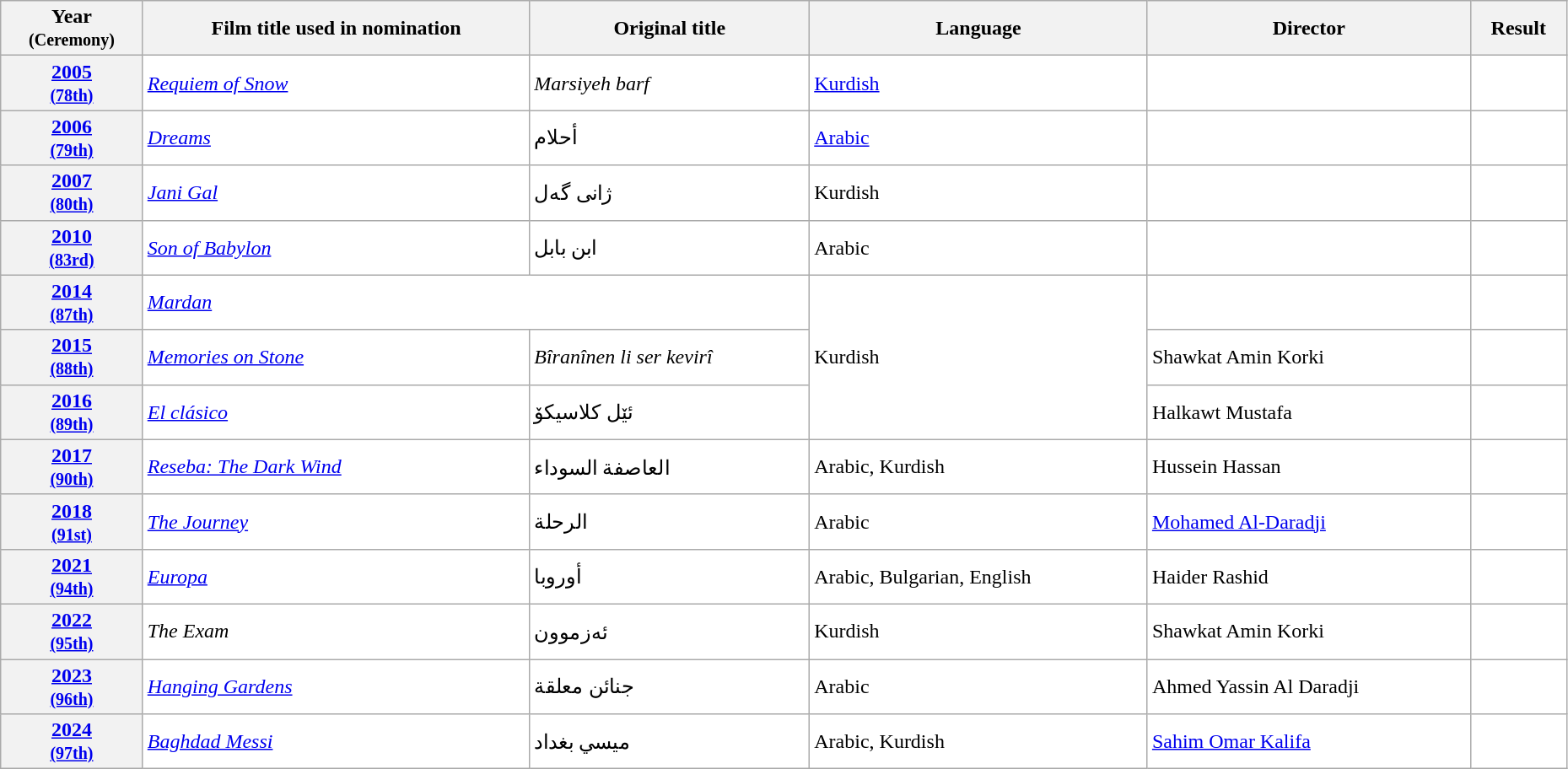<table class="wikitable sortable" width="98%" style="background:#ffffff;">
<tr>
<th>Year<br><small>(Ceremony)</small></th>
<th>Film title used in nomination</th>
<th>Original title</th>
<th>Language</th>
<th>Director</th>
<th>Result</th>
</tr>
<tr>
<th align="center"><a href='#'>2005</a><br><small><a href='#'>(78th)</a></small></th>
<td><em><a href='#'>Requiem of Snow</a></em></td>
<td><em>Marsiyeh barf</em></td>
<td><a href='#'>Kurdish</a></td>
<td></td>
<td></td>
</tr>
<tr>
<th align="center"><a href='#'>2006</a><br><small><a href='#'>(79th)</a></small></th>
<td><em><a href='#'>Dreams</a></em></td>
<td>أحلام</td>
<td><a href='#'>Arabic</a></td>
<td></td>
<td></td>
</tr>
<tr>
<th align="center"><a href='#'>2007</a><br><small><a href='#'>(80th)</a></small></th>
<td><em><a href='#'>Jani Gal</a></em></td>
<td>ژانی گەل</td>
<td>Kurdish</td>
<td></td>
<td></td>
</tr>
<tr>
<th align="center"><a href='#'>2010</a><br><small><a href='#'>(83rd)</a></small></th>
<td><em><a href='#'>Son of Babylon</a></em></td>
<td>ابن بابل</td>
<td>Arabic</td>
<td></td>
<td></td>
</tr>
<tr>
<th align="center"><a href='#'>2014</a><br><small><a href='#'>(87th)</a></small></th>
<td colspan="2"><em><a href='#'>Mardan</a></em></td>
<td rowspan="3">Kurdish</td>
<td></td>
<td></td>
</tr>
<tr>
<th align="center"><a href='#'>2015</a><br><small><a href='#'>(88th)</a></small></th>
<td><em><a href='#'>Memories on Stone</a></em></td>
<td><em>Bîranînen li ser kevirî</em></td>
<td>Shawkat Amin Korki</td>
<td></td>
</tr>
<tr>
<th align="center"><a href='#'>2016</a><br><small><a href='#'>(89th)</a></small></th>
<td><em><a href='#'>El clásico</a></em></td>
<td>ئێل کلاسیکۆ</td>
<td>Halkawt Mustafa</td>
<td></td>
</tr>
<tr>
<th align="center"><a href='#'>2017</a><br><small><a href='#'>(90th)</a></small></th>
<td><em><a href='#'>Reseba: The Dark Wind</a></em></td>
<td>العاصفة السوداء</td>
<td>Arabic, Kurdish</td>
<td>Hussein Hassan</td>
<td></td>
</tr>
<tr>
<th align="center"><a href='#'>2018</a><br><small><a href='#'>(91st)</a></small></th>
<td><em><a href='#'>The Journey</a></em></td>
<td>الرحلة</td>
<td>Arabic</td>
<td><a href='#'>Mohamed Al-Daradji</a></td>
<td></td>
</tr>
<tr>
<th align="center"><a href='#'>2021</a><br><small><a href='#'>(94th)</a></small></th>
<td><em><a href='#'>Europa</a></em></td>
<td>أوروبا</td>
<td>Arabic, Bulgarian, English</td>
<td>Haider Rashid</td>
<td></td>
</tr>
<tr>
<th align="center"><a href='#'>2022</a><br><small><a href='#'>(95th)</a></small></th>
<td><em>The Exam</em></td>
<td>ئەزموون</td>
<td>Kurdish</td>
<td>Shawkat Amin Korki</td>
<td></td>
</tr>
<tr>
<th align="center"><a href='#'>2023</a><br><small><a href='#'>(96th)</a></small></th>
<td><em><a href='#'>Hanging Gardens</a></em></td>
<td>جنائن معلقة</td>
<td>Arabic</td>
<td>Ahmed Yassin Al Daradji</td>
<td></td>
</tr>
<tr>
<th align="center"><a href='#'>2024</a><br><small><a href='#'>(97th)</a></small></th>
<td><em><a href='#'>Baghdad Messi</a></em></td>
<td>ميسي بغداد</td>
<td>Arabic, Kurdish</td>
<td><a href='#'>Sahim Omar Kalifa</a></td>
<td></td>
</tr>
</table>
